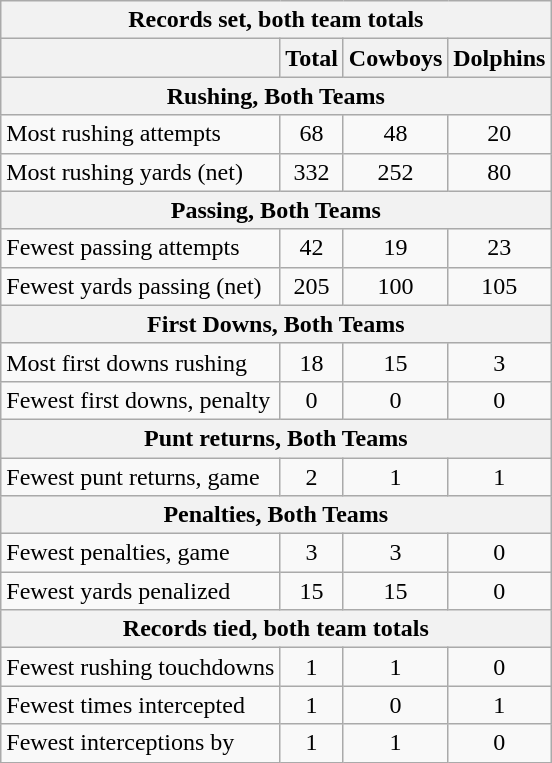<table class="wikitable">
<tr>
<th colspan=4>Records set, both team totals</th>
</tr>
<tr>
<th></th>
<th>Total</th>
<th>Cowboys</th>
<th>Dolphins</th>
</tr>
<tr>
<th colspan=4>Rushing, Both Teams</th>
</tr>
<tr align=center>
<td align=left>Most rushing attempts</td>
<td>68</td>
<td>48</td>
<td>20</td>
</tr>
<tr align=center>
<td align=left>Most rushing yards (net)</td>
<td>332</td>
<td>252</td>
<td>80</td>
</tr>
<tr>
<th colspan=4>Passing, Both Teams</th>
</tr>
<tr align=center>
<td align=left>Fewest passing attempts</td>
<td>42</td>
<td>19</td>
<td>23</td>
</tr>
<tr align=center>
<td align=left>Fewest yards passing (net)</td>
<td>205</td>
<td>100</td>
<td>105</td>
</tr>
<tr align=center>
<th colspan=4>First Downs, Both Teams</th>
</tr>
<tr align=center>
<td align=left>Most first downs rushing</td>
<td>18</td>
<td>15</td>
<td>3</td>
</tr>
<tr align=center>
<td align=left>Fewest first downs, penalty</td>
<td>0</td>
<td>0</td>
<td>0</td>
</tr>
<tr>
<th colspan=4>Punt returns, Both Teams</th>
</tr>
<tr align=center>
<td align=left>Fewest punt returns, game</td>
<td>2</td>
<td>1</td>
<td>1</td>
</tr>
<tr>
<th colspan=4>Penalties, Both Teams</th>
</tr>
<tr align=center>
<td align=left>Fewest penalties, game</td>
<td>3</td>
<td>3</td>
<td>0</td>
</tr>
<tr align=center>
<td align=left>Fewest yards penalized</td>
<td>15</td>
<td>15</td>
<td>0</td>
</tr>
<tr>
<th colspan=4>Records tied, both team totals</th>
</tr>
<tr align=center>
<td align=left>Fewest rushing touchdowns</td>
<td>1</td>
<td>1</td>
<td>0</td>
</tr>
<tr align=center>
<td align=left>Fewest times intercepted</td>
<td>1</td>
<td>0</td>
<td>1</td>
</tr>
<tr align=center>
<td align=left>Fewest interceptions by</td>
<td>1</td>
<td>1</td>
<td>0</td>
</tr>
</table>
